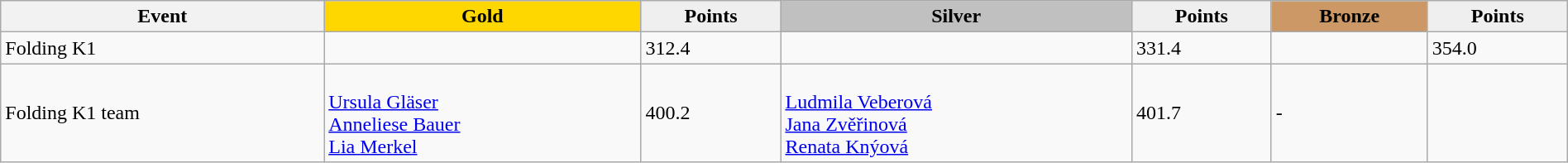<table class="wikitable" width=100%>
<tr>
<th>Event</th>
<td align=center bgcolor="gold"><strong>Gold</strong></td>
<td align=center bgcolor="EFEFEF"><strong>Points</strong></td>
<td align=center bgcolor="silver"><strong>Silver</strong></td>
<td align=center bgcolor="EFEFEF"><strong>Points</strong></td>
<td align=center bgcolor="CC9966"><strong>Bronze</strong></td>
<td align=center bgcolor="EFEFEF"><strong>Points</strong></td>
</tr>
<tr>
<td>Folding K1</td>
<td></td>
<td>312.4</td>
<td></td>
<td>331.4</td>
<td></td>
<td>354.0</td>
</tr>
<tr>
<td>Folding K1 team</td>
<td><br><a href='#'>Ursula Gläser</a><br><a href='#'>Anneliese Bauer</a><br><a href='#'>Lia Merkel</a></td>
<td>400.2</td>
<td><br><a href='#'>Ludmila Veberová</a><br><a href='#'>Jana Zvěřinová</a><br><a href='#'>Renata Knýová</a></td>
<td>401.7</td>
<td>-</td>
<td></td>
</tr>
</table>
